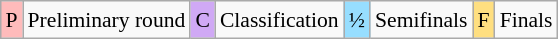<table class="wikitable" style="margin:0.5em auto; font-size:90%; line-height:1.25em; text-align:center;">
<tr>
<td bgcolor="#FFBBBB" align=center>P</td>
<td>Preliminary round</td>
<td bgcolor="#D0A9F5" align=center>C</td>
<td>Classification</td>
<td bgcolor="#97DEFF" align=center>½</td>
<td>Semifinals</td>
<td bgcolor="#FFDF80" align=center>F</td>
<td>Finals</td>
</tr>
</table>
